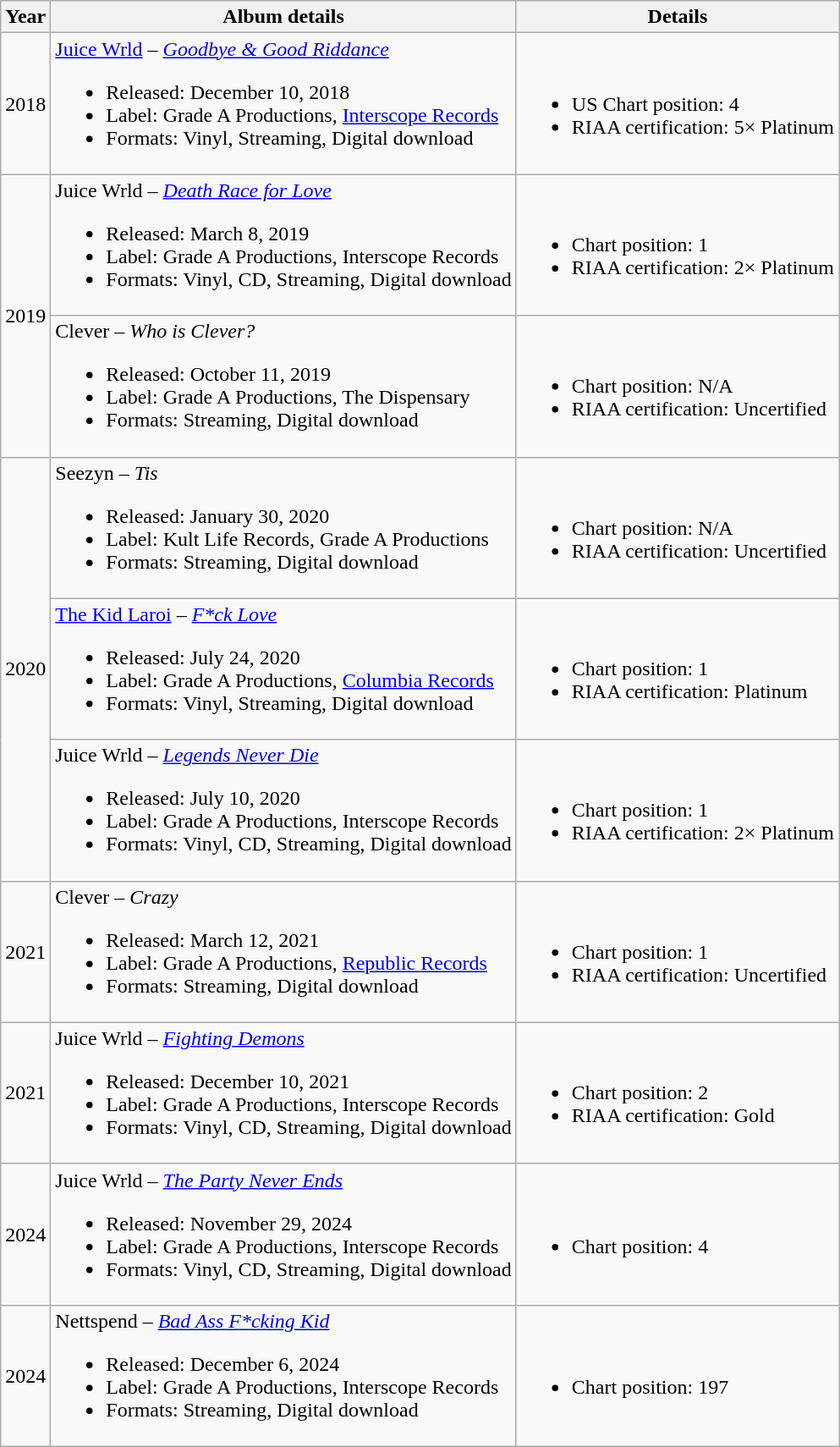<table class="wikitable sortable">
<tr>
<th>Year</th>
<th class="unsortable">Album details</th>
<th>Details</th>
</tr>
<tr>
<td>2018</td>
<td><a href='#'>Juice Wrld</a> – <em><a href='#'>Goodbye & Good Riddance</a></em><br><ul><li>Released: December 10, 2018</li><li>Label: Grade A Productions, <a href='#'>Interscope Records</a></li><li>Formats: Vinyl, Streaming, Digital download</li></ul></td>
<td><br><ul><li>US Chart position: 4</li><li>RIAA certification: 5× Platinum</li></ul></td>
</tr>
<tr>
<td rowspan="2">2019</td>
<td>Juice Wrld – <em><a href='#'>Death Race for Love</a></em><br><ul><li>Released: March 8, 2019</li><li>Label: Grade A Productions, Interscope Records</li><li>Formats: Vinyl, CD, Streaming, Digital download</li></ul></td>
<td><br><ul><li>Chart position: 1</li><li>RIAA certification: 2× Platinum</li></ul></td>
</tr>
<tr>
<td>Clever – <em>Who is Clever?</em><br><ul><li>Released: October 11, 2019</li><li>Label: Grade A Productions, The Dispensary</li><li>Formats: Streaming, Digital download</li></ul></td>
<td><br><ul><li>Chart position: N/A</li><li>RIAA certification: Uncertified</li></ul></td>
</tr>
<tr>
<td rowspan="3">2020</td>
<td>Seezyn – <em>Tis</em><br><ul><li>Released: January 30, 2020</li><li>Label: Kult Life Records, Grade A Productions</li><li>Formats: Streaming, Digital download</li></ul></td>
<td><br><ul><li>Chart position: N/A</li><li>RIAA certification: Uncertified</li></ul></td>
</tr>
<tr>
<td><a href='#'>The Kid Laroi</a> – <em><a href='#'>F*ck Love</a></em><br><ul><li>Released: July 24, 2020</li><li>Label: Grade A Productions, <a href='#'>Columbia Records</a></li><li>Formats: Vinyl, Streaming, Digital download</li></ul></td>
<td><br><ul><li>Chart position: 1</li><li>RIAA certification: Platinum</li></ul></td>
</tr>
<tr>
<td>Juice Wrld – <em><a href='#'>Legends Never Die</a></em><br><ul><li>Released: July 10, 2020</li><li>Label: Grade A Productions, Interscope Records</li><li>Formats: Vinyl, CD, Streaming, Digital download</li></ul></td>
<td><br><ul><li>Chart position: 1</li><li>RIAA certification: 2× Platinum</li></ul></td>
</tr>
<tr>
<td>2021</td>
<td>Clever – <em>Crazy</em><br><ul><li>Released: March 12, 2021</li><li>Label: Grade A Productions, <a href='#'>Republic Records</a></li><li>Formats: Streaming, Digital download</li></ul></td>
<td><br><ul><li>Chart position: 1</li><li>RIAA certification: Uncertified</li></ul></td>
</tr>
<tr>
<td>2021</td>
<td>Juice Wrld – <em><a href='#'>Fighting Demons</a></em><br><ul><li>Released: December 10, 2021</li><li>Label: Grade A Productions, Interscope Records</li><li>Formats: Vinyl, CD, Streaming, Digital download</li></ul></td>
<td><br><ul><li>Chart position: 2</li><li>RIAA certification: Gold</li></ul></td>
</tr>
<tr>
<td>2024</td>
<td>Juice Wrld – <em><a href='#'>The Party Never Ends</a></em><br><ul><li>Released: November 29, 2024</li><li>Label: Grade A Productions, Interscope Records</li><li>Formats: Vinyl, CD, Streaming, Digital download</li></ul></td>
<td><br><ul><li>Chart position: 4</li></ul></td>
</tr>
<tr>
<td>2024</td>
<td>Nettspend – <em><a href='#'>Bad Ass F*cking Kid</a></em><br><ul><li>Released: December 6, 2024</li><li>Label: Grade A Productions, Interscope Records</li><li>Formats: Streaming, Digital download</li></ul></td>
<td><br><ul><li>Chart position: 197</li></ul></td>
</tr>
</table>
